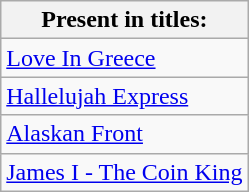<table class="wikitable">
<tr>
<th>Present in titles:</th>
</tr>
<tr>
<td><a href='#'>Love In Greece</a></td>
</tr>
<tr>
<td><a href='#'>Hallelujah Express</a></td>
</tr>
<tr>
<td><a href='#'>Alaskan Front</a></td>
</tr>
<tr>
<td><a href='#'>James I - The Coin King</a></td>
</tr>
</table>
